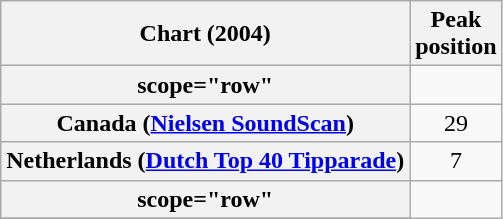<table class="wikitable sortable plainrowheaders" style="text-align:center;">
<tr>
<th scope="col">Chart (2004)</th>
<th scope="col">Peak<br>position</th>
</tr>
<tr>
<th>scope="row"</th>
</tr>
<tr>
<th scope="row">Canada (<a href='#'>Nielsen SoundScan</a>)</th>
<td align="center">29</td>
</tr>
<tr>
<th scope="row">Netherlands (<a href='#'>Dutch Top 40 Tipparade</a>)</th>
<td align="center">7</td>
</tr>
<tr>
<th>scope="row"</th>
</tr>
<tr>
</tr>
</table>
